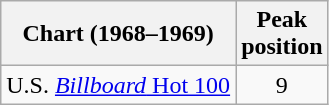<table class="wikitable">
<tr>
<th>Chart (1968–1969)</th>
<th>Peak<br>position</th>
</tr>
<tr>
<td>U.S. <a href='#'><em>Billboard</em> Hot 100</a></td>
<td align="center">9</td>
</tr>
</table>
